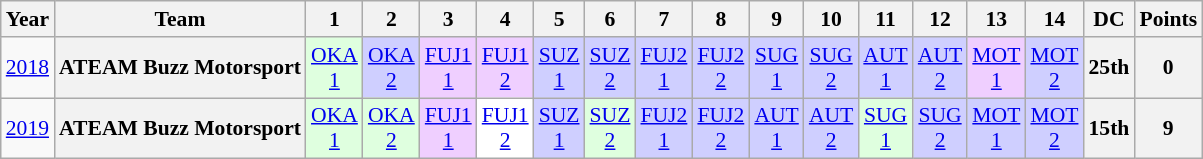<table class="wikitable" style="text-align:center; font-size:90%">
<tr>
<th>Year</th>
<th>Team</th>
<th>1</th>
<th>2</th>
<th>3</th>
<th>4</th>
<th>5</th>
<th>6</th>
<th>7</th>
<th>8</th>
<th>9</th>
<th>10</th>
<th>11</th>
<th>12</th>
<th>13</th>
<th>14</th>
<th>DC</th>
<th>Points</th>
</tr>
<tr>
<td><a href='#'>2018</a></td>
<th>ATEAM Buzz Motorsport</th>
<td style="background:#dfffdf;"><a href='#'>OKA<br>1</a><br></td>
<td style="background:#cfcfff;"><a href='#'>OKA<br>2</a><br></td>
<td style="background:#efcfff;"><a href='#'>FUJ1<br>1</a><br></td>
<td style="background:#efcfff;"><a href='#'>FUJ1<br>2</a><br></td>
<td style="background:#cfcfff;"><a href='#'>SUZ<br>1</a><br></td>
<td style="background:#cfcfff;"><a href='#'>SUZ<br>2</a><br></td>
<td style="background:#cfcfff;"><a href='#'>FUJ2<br>1</a><br></td>
<td style="background:#cfcfff;"><a href='#'>FUJ2<br>2</a><br></td>
<td style="background:#cfcfff;"><a href='#'>SUG<br>1</a><br></td>
<td style="background:#cfcfff;"><a href='#'>SUG<br>2</a><br></td>
<td style="background:#cfcfff;"><a href='#'>AUT<br>1</a><br></td>
<td style="background:#cfcfff;"><a href='#'>AUT<br>2</a><br></td>
<td style="background:#efcfff;"><a href='#'>MOT<br>1</a><br></td>
<td style="background:#cfcfff;"><a href='#'>MOT<br>2</a><br></td>
<th>25th</th>
<th>0</th>
</tr>
<tr>
<td><a href='#'>2019</a></td>
<th>ATEAM Buzz Motorsport</th>
<td style="background:#dfffdf;"><a href='#'>OKA<br>1</a><br></td>
<td style="background:#dfffdf;"><a href='#'>OKA<br>2</a><br></td>
<td style="background:#efcfff;"><a href='#'>FUJ1<br>1</a><br></td>
<td style="background:#ffffff;"><a href='#'>FUJ1<br>2</a><br></td>
<td style="background:#cfcfff;"><a href='#'>SUZ<br>1</a><br></td>
<td style="background:#dfffdf;"><a href='#'>SUZ<br>2</a><br></td>
<td style="background:#cfcfff;"><a href='#'>FUJ2<br>1</a><br></td>
<td style="background:#cfcfff;"><a href='#'>FUJ2<br>2</a><br></td>
<td style="background:#cfcfff;"><a href='#'>AUT<br>1</a><br></td>
<td style="background:#cfcfff;"><a href='#'>AUT<br>2</a><br></td>
<td style="background:#dfffdf;"><a href='#'>SUG<br>1</a><br></td>
<td style="background:#cfcfff;"><a href='#'>SUG<br>2</a><br></td>
<td style="background:#cfcfff;"><a href='#'>MOT<br>1</a><br></td>
<td style="background:#cfcfff;"><a href='#'>MOT<br>2</a><br></td>
<th>15th</th>
<th>9</th>
</tr>
</table>
